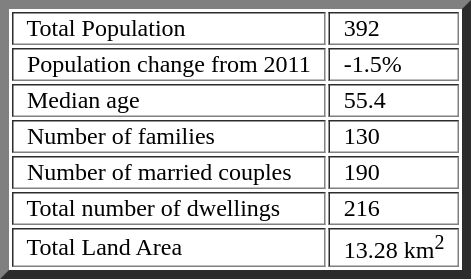<table border="6">
<tr>
<td>  Total Population  </td>
<td>  392  </td>
</tr>
<tr>
<td>  Population change from 2011  </td>
<td>  -1.5%  </td>
</tr>
<tr>
<td>  Median age  </td>
<td>  55.4  </td>
</tr>
<tr>
<td>  Number of families  </td>
<td>  130  </td>
</tr>
<tr>
<td>  Number of married couples  </td>
<td>  190  </td>
</tr>
<tr>
<td>  Total number of dwellings  </td>
<td>  216  </td>
</tr>
<tr>
<td>  Total Land Area  </td>
<td>  13.28 km<sup>2</sup>  </td>
</tr>
</table>
